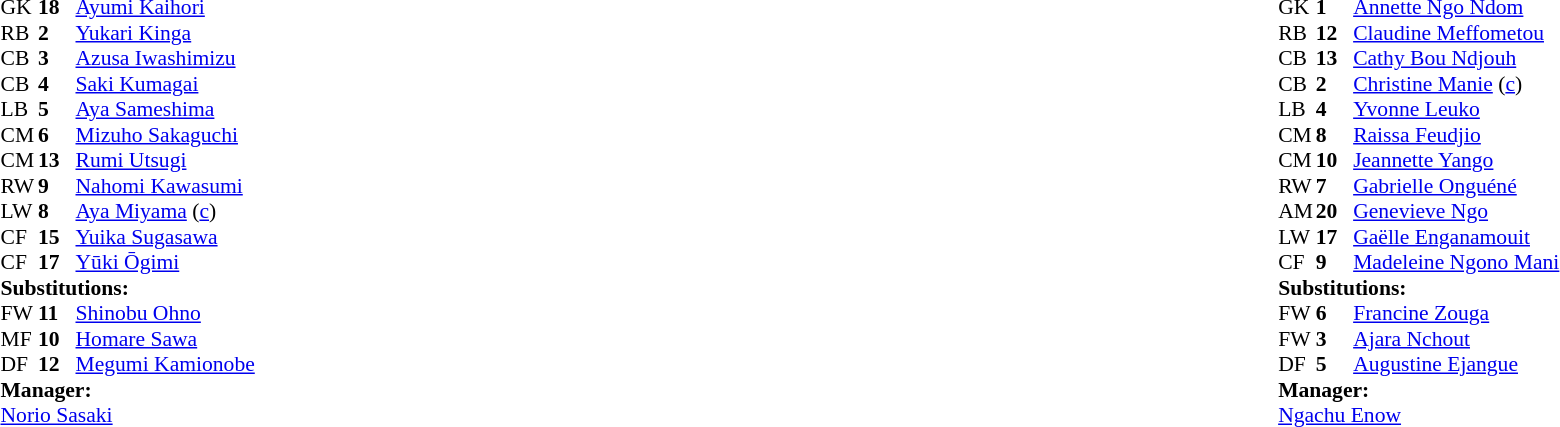<table width="100%">
<tr>
<td valign="top" width="50%"><br><table style="font-size: 90%" cellspacing="0" cellpadding="0">
<tr>
<th width="25"></th>
<th width="25"></th>
</tr>
<tr>
<td>GK</td>
<td><strong>18</strong></td>
<td><a href='#'>Ayumi Kaihori</a></td>
</tr>
<tr>
<td>RB</td>
<td><strong>2</strong></td>
<td><a href='#'>Yukari Kinga</a></td>
</tr>
<tr>
<td>CB</td>
<td><strong>3</strong></td>
<td><a href='#'>Azusa Iwashimizu</a></td>
</tr>
<tr>
<td>CB</td>
<td><strong>4</strong></td>
<td><a href='#'>Saki Kumagai</a></td>
</tr>
<tr>
<td>LB</td>
<td><strong>5</strong></td>
<td><a href='#'>Aya Sameshima</a></td>
</tr>
<tr>
<td>CM</td>
<td><strong>6</strong></td>
<td><a href='#'>Mizuho Sakaguchi</a></td>
<td></td>
<td></td>
</tr>
<tr>
<td>CM</td>
<td><strong>13</strong></td>
<td><a href='#'>Rumi Utsugi</a></td>
</tr>
<tr>
<td>RW</td>
<td><strong>9</strong></td>
<td><a href='#'>Nahomi Kawasumi</a></td>
<td></td>
<td></td>
</tr>
<tr>
<td>LW</td>
<td><strong>8</strong></td>
<td><a href='#'>Aya Miyama</a> (<a href='#'>c</a>)</td>
</tr>
<tr>
<td>CF</td>
<td><strong>15</strong></td>
<td><a href='#'>Yuika Sugasawa</a></td>
<td></td>
<td></td>
</tr>
<tr>
<td>CF</td>
<td><strong>17</strong></td>
<td><a href='#'>Yūki Ōgimi</a></td>
</tr>
<tr>
<td colspan=3><strong>Substitutions:</strong></td>
</tr>
<tr>
<td>FW</td>
<td><strong>11</strong></td>
<td><a href='#'>Shinobu Ohno</a></td>
<td></td>
<td></td>
</tr>
<tr>
<td>MF</td>
<td><strong>10</strong></td>
<td><a href='#'>Homare Sawa</a></td>
<td></td>
<td></td>
</tr>
<tr>
<td>DF</td>
<td><strong>12</strong></td>
<td><a href='#'>Megumi Kamionobe</a></td>
<td></td>
<td></td>
</tr>
<tr>
<td colspan=3><strong>Manager:</strong></td>
</tr>
<tr>
<td colspan=3><a href='#'>Norio Sasaki</a></td>
</tr>
</table>
</td>
<td valign="top"></td>
<td valign="top" width="50%"><br><table style="font-size: 90%" cellspacing="0" cellpadding="0" align="center">
<tr>
<th width=25></th>
<th width=25></th>
</tr>
<tr>
<td>GK</td>
<td><strong>1</strong></td>
<td><a href='#'>Annette Ngo Ndom</a></td>
</tr>
<tr>
<td>RB</td>
<td><strong>12</strong></td>
<td><a href='#'>Claudine Meffometou</a></td>
</tr>
<tr>
<td>CB</td>
<td><strong>13</strong></td>
<td><a href='#'>Cathy Bou Ndjouh</a></td>
</tr>
<tr>
<td>CB</td>
<td><strong>2</strong></td>
<td><a href='#'>Christine Manie</a> (<a href='#'>c</a>)</td>
</tr>
<tr>
<td>LB</td>
<td><strong>4</strong></td>
<td><a href='#'>Yvonne Leuko</a></td>
</tr>
<tr>
<td>CM</td>
<td><strong>8</strong></td>
<td><a href='#'>Raissa Feudjio</a></td>
</tr>
<tr>
<td>CM</td>
<td><strong>10</strong></td>
<td><a href='#'>Jeannette Yango</a></td>
</tr>
<tr>
<td>RW</td>
<td><strong>7</strong></td>
<td><a href='#'>Gabrielle Onguéné</a></td>
<td></td>
<td></td>
</tr>
<tr>
<td>AM</td>
<td><strong>20</strong></td>
<td><a href='#'>Genevieve Ngo</a></td>
<td></td>
<td></td>
</tr>
<tr>
<td>LW</td>
<td><strong>17</strong></td>
<td><a href='#'>Gaëlle Enganamouit</a></td>
</tr>
<tr>
<td>CF</td>
<td><strong>9</strong></td>
<td><a href='#'>Madeleine Ngono Mani</a></td>
<td></td>
<td></td>
</tr>
<tr>
<td colspan=3><strong>Substitutions:</strong></td>
</tr>
<tr>
<td>FW</td>
<td><strong>6</strong></td>
<td><a href='#'>Francine Zouga</a></td>
<td></td>
<td></td>
</tr>
<tr>
<td>FW</td>
<td><strong>3</strong></td>
<td><a href='#'>Ajara Nchout</a></td>
<td></td>
<td></td>
</tr>
<tr>
<td>DF</td>
<td><strong>5</strong></td>
<td><a href='#'>Augustine Ejangue</a></td>
<td></td>
<td></td>
</tr>
<tr>
<td colspan=3><strong>Manager:</strong></td>
</tr>
<tr>
<td colspan=3><a href='#'>Ngachu Enow</a></td>
</tr>
</table>
</td>
</tr>
</table>
